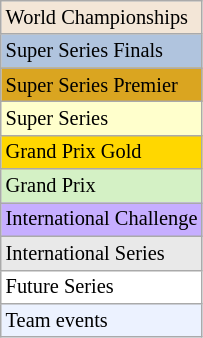<table class=wikitable style="font-size:85%">
<tr style="background:#F3E6D7;">
<td>World Championships</td>
</tr>
<tr style="background:#B0C4DE;">
<td>Super Series Finals</td>
</tr>
<tr style="background:#DAA520;">
<td>Super Series Premier</td>
</tr>
<tr style="background:#ffffcc;">
<td>Super Series</td>
</tr>
<tr style="background:#FFD700;">
<td>Grand Prix Gold</td>
</tr>
<tr style="background:#D4F1C5;">
<td>Grand Prix</td>
</tr>
<tr style="background:#C6AEFF;">
<td>International Challenge</td>
</tr>
<tr style="background:#E9E9E9;">
<td>International Series</td>
</tr>
<tr style="background:#ffffff;">
<td>Future Series</td>
</tr>
<tr style="background:#ECF2FF;">
<td>Team events</td>
</tr>
</table>
